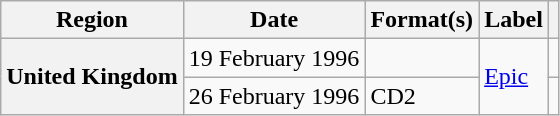<table class="wikitable plainrowheaders">
<tr>
<th scope="col">Region</th>
<th scope="col">Date</th>
<th scope="col">Format(s)</th>
<th scope="col">Label</th>
<th scope="col"></th>
</tr>
<tr>
<th scope="row" rowspan="2">United Kingdom</th>
<td>19 February 1996</td>
<td></td>
<td rowspan="2"><a href='#'>Epic</a></td>
<td></td>
</tr>
<tr>
<td>26 February 1996</td>
<td>CD2</td>
<td></td>
</tr>
</table>
